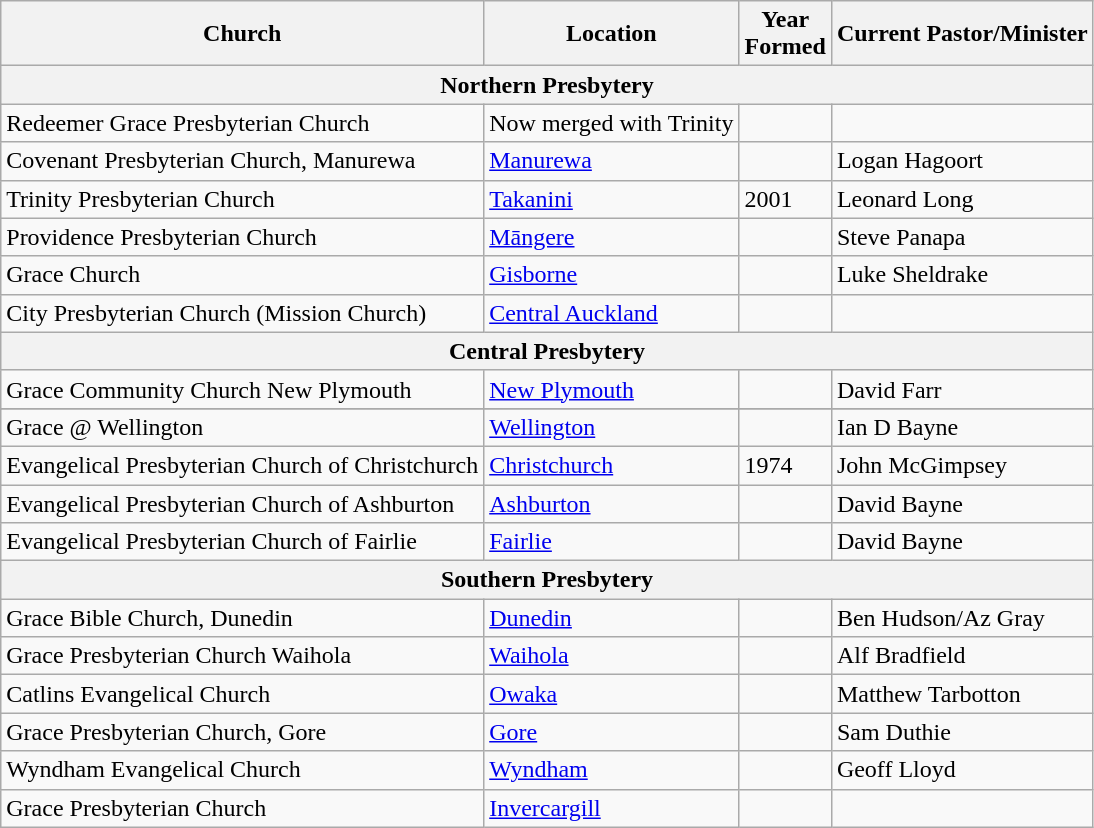<table class="wikitable">
<tr>
<th>Church</th>
<th>Location</th>
<th>Year<br>Formed</th>
<th>Current Pastor/Minister</th>
</tr>
<tr>
<th colspan=4>Northern Presbytery</th>
</tr>
<tr>
<td>Redeemer Grace Presbyterian Church</td>
<td>Now merged with Trinity</td>
<td></td>
</tr>
<tr>
<td>Covenant Presbyterian Church, Manurewa</td>
<td><a href='#'>Manurewa</a></td>
<td></td>
<td>Logan Hagoort</td>
</tr>
<tr>
<td>Trinity Presbyterian Church</td>
<td><a href='#'>Takanini</a></td>
<td>2001</td>
<td>Leonard Long</td>
</tr>
<tr>
<td>Providence Presbyterian Church</td>
<td><a href='#'>Māngere</a></td>
<td></td>
<td>Steve Panapa</td>
</tr>
<tr>
<td>Grace Church</td>
<td><a href='#'>Gisborne</a></td>
<td></td>
<td>Luke Sheldrake</td>
</tr>
<tr>
<td>City Presbyterian Church (Mission Church)</td>
<td><a href='#'>Central Auckland</a></td>
<td></td>
<td></td>
</tr>
<tr>
<th colspan=4>Central Presbytery</th>
</tr>
<tr>
<td>Grace Community Church New Plymouth</td>
<td><a href='#'>New Plymouth</a></td>
<td></td>
<td>David Farr</td>
</tr>
<tr>
</tr>
<tr>
<td>Grace @ Wellington</td>
<td><a href='#'>Wellington</a></td>
<td></td>
<td>Ian D Bayne</td>
</tr>
<tr>
<td>Evangelical Presbyterian Church of Christchurch</td>
<td><a href='#'>Christchurch</a></td>
<td>1974</td>
<td>John McGimpsey</td>
</tr>
<tr>
<td>Evangelical Presbyterian Church of Ashburton</td>
<td><a href='#'>Ashburton</a></td>
<td></td>
<td>David Bayne</td>
</tr>
<tr>
<td>Evangelical Presbyterian Church of Fairlie</td>
<td><a href='#'>Fairlie</a></td>
<td></td>
<td>David Bayne</td>
</tr>
<tr>
<th colspan=4>Southern Presbytery</th>
</tr>
<tr>
<td>Grace Bible Church, Dunedin </td>
<td><a href='#'>Dunedin</a></td>
<td></td>
<td>Ben Hudson/Az Gray</td>
</tr>
<tr>
<td>Grace Presbyterian Church Waihola</td>
<td><a href='#'>Waihola</a></td>
<td></td>
<td>Alf Bradfield</td>
</tr>
<tr>
<td>Catlins Evangelical Church</td>
<td><a href='#'>Owaka</a></td>
<td></td>
<td>Matthew Tarbotton</td>
</tr>
<tr>
<td>Grace Presbyterian Church, Gore</td>
<td><a href='#'>Gore</a></td>
<td></td>
<td>Sam Duthie</td>
</tr>
<tr>
<td>Wyndham Evangelical Church</td>
<td><a href='#'>Wyndham</a></td>
<td></td>
<td>Geoff Lloyd</td>
</tr>
<tr>
<td>Grace Presbyterian Church</td>
<td><a href='#'>Invercargill</a></td>
<td></td>
<td></td>
</tr>
</table>
